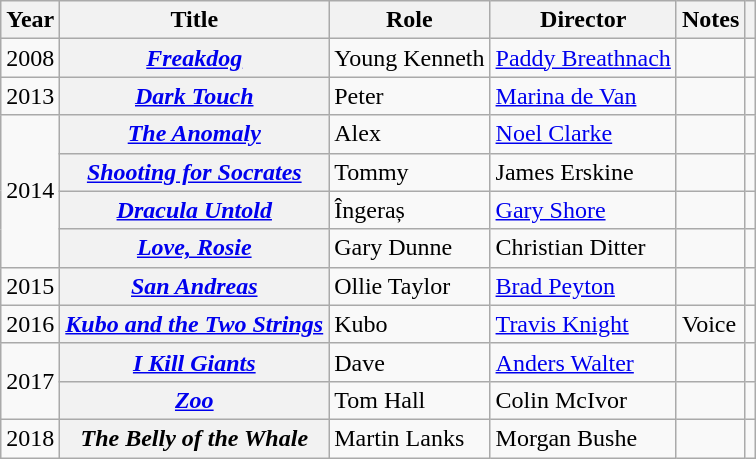<table class="wikitable plainrowheaders sortable">
<tr>
<th scope="col">Year</th>
<th scope="col">Title</th>
<th scope="col">Role</th>
<th scope="col">Director</th>
<th scope="col">Notes</th>
<th scope="col" class="unsortable"></th>
</tr>
<tr>
<td>2008</td>
<th scope="row"><em><a href='#'>Freakdog</a></em></th>
<td>Young Kenneth</td>
<td><a href='#'>Paddy Breathnach</a></td>
<td></td>
<td style="text-align:center;"></td>
</tr>
<tr>
<td>2013</td>
<th scope="row"><em><a href='#'>Dark Touch</a></em></th>
<td>Peter</td>
<td><a href='#'>Marina de Van</a></td>
<td></td>
<td style="text-align:center;"></td>
</tr>
<tr>
<td rowspan="4">2014</td>
<th scope="row"><em><a href='#'>The Anomaly</a></em></th>
<td>Alex</td>
<td><a href='#'>Noel Clarke</a></td>
<td></td>
<td style="text-align:center;"></td>
</tr>
<tr>
<th scope="row"><em><a href='#'>Shooting for Socrates</a></em></th>
<td>Tommy</td>
<td>James Erskine</td>
<td></td>
<td style="text-align:center;"></td>
</tr>
<tr>
<th scope="row"><em><a href='#'>Dracula Untold</a></em></th>
<td>Îngeraș</td>
<td><a href='#'>Gary Shore</a></td>
<td></td>
<td style="text-align:center;"></td>
</tr>
<tr>
<th scope="row"><em><a href='#'>Love, Rosie</a></em></th>
<td>Gary Dunne</td>
<td>Christian Ditter</td>
<td></td>
<td style="text-align:center;"></td>
</tr>
<tr>
<td>2015</td>
<th scope="row"><em><a href='#'>San Andreas</a></em></th>
<td>Ollie Taylor</td>
<td><a href='#'>Brad Peyton</a></td>
<td></td>
<td style="text-align:center;"></td>
</tr>
<tr>
<td>2016</td>
<th scope="row"><em><a href='#'>Kubo and the Two Strings</a></em></th>
<td>Kubo</td>
<td><a href='#'>Travis Knight</a></td>
<td>Voice</td>
<td style="text-align:center;"></td>
</tr>
<tr>
<td rowspan="2">2017</td>
<th scope="row"><em><a href='#'>I Kill Giants</a></em></th>
<td>Dave</td>
<td><a href='#'>Anders Walter</a></td>
<td></td>
<td style="text-align:center;"></td>
</tr>
<tr>
<th scope="row"><em><a href='#'>Zoo</a></em></th>
<td>Tom Hall</td>
<td>Colin McIvor</td>
<td></td>
<td style="text-align:center;"></td>
</tr>
<tr>
<td>2018</td>
<th scope="row"><em>The Belly of the Whale</em></th>
<td>Martin Lanks</td>
<td>Morgan Bushe</td>
<td></td>
<td style="text-align:center;"></td>
</tr>
</table>
